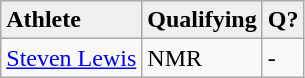<table class="wikitable">
<tr>
<td !align="center" bgcolor="efefef"><strong>Athlete</strong></td>
<td !align="center" bgcolor="efefef"><strong>Qualifying</strong></td>
<td !align="center" bgcolor="efefef"><strong>Q?</strong></td>
</tr>
<tr>
<td><a href='#'>Steven Lewis</a></td>
<td>NMR</td>
<td>-</td>
</tr>
</table>
